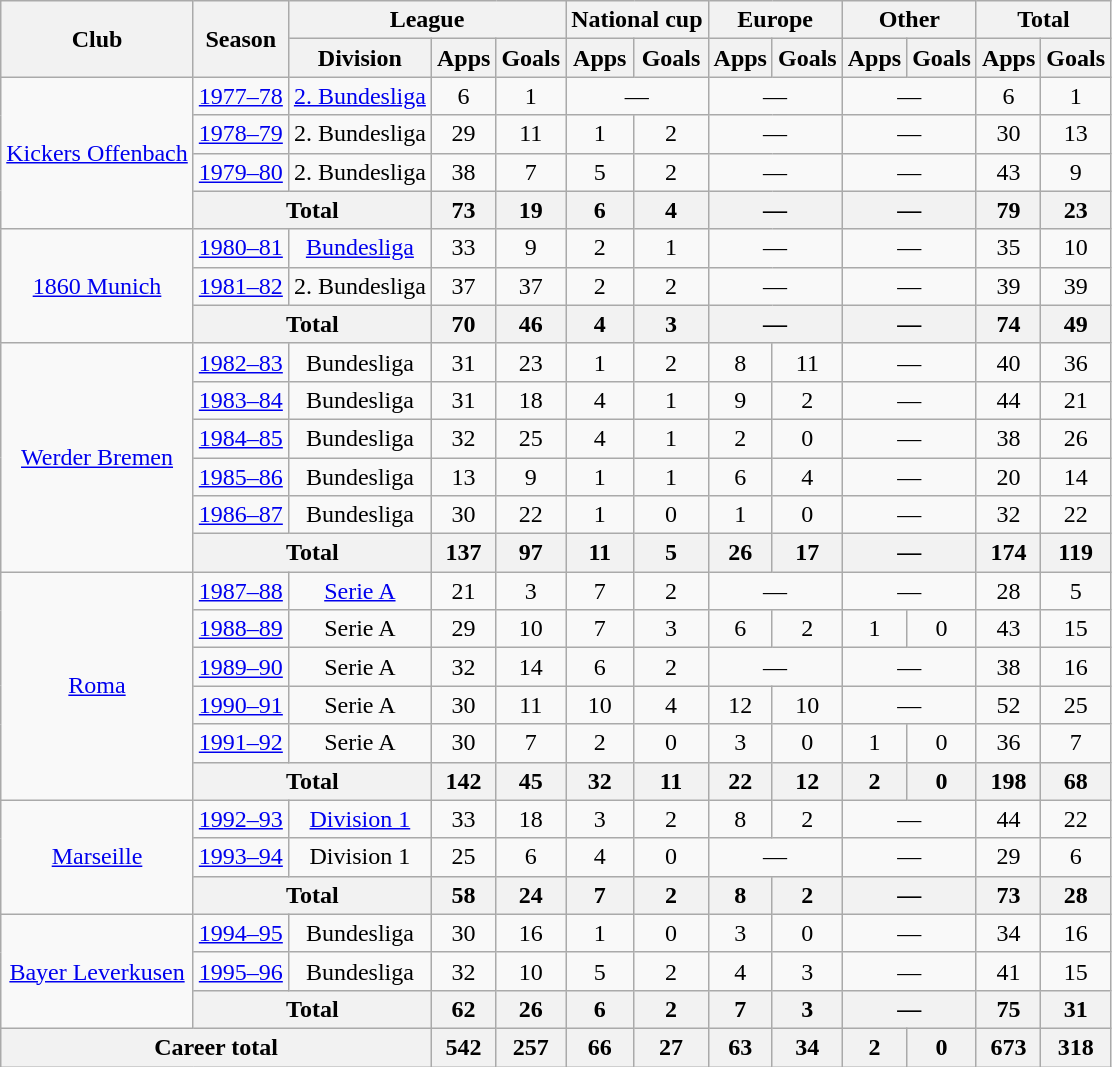<table class="wikitable" style="text-align:center">
<tr>
<th rowspan="2">Club</th>
<th rowspan="2">Season</th>
<th colspan="3">League</th>
<th colspan="2">National cup</th>
<th colspan="2">Europe</th>
<th colspan="2">Other</th>
<th colspan="2">Total</th>
</tr>
<tr>
<th>Division</th>
<th>Apps</th>
<th>Goals</th>
<th>Apps</th>
<th>Goals</th>
<th>Apps</th>
<th>Goals</th>
<th>Apps</th>
<th>Goals</th>
<th>Apps</th>
<th>Goals</th>
</tr>
<tr>
<td rowspan="4"><a href='#'>Kickers Offenbach</a></td>
<td><a href='#'>1977–78</a></td>
<td><a href='#'>2. Bundesliga</a></td>
<td>6</td>
<td>1</td>
<td colspan="2">—</td>
<td colspan="2">—</td>
<td colspan="2">—</td>
<td>6</td>
<td>1</td>
</tr>
<tr>
<td><a href='#'>1978–79</a></td>
<td>2. Bundesliga</td>
<td>29</td>
<td>11</td>
<td>1</td>
<td>2</td>
<td colspan="2">—</td>
<td colspan="2">—</td>
<td>30</td>
<td>13</td>
</tr>
<tr>
<td><a href='#'>1979–80</a></td>
<td>2. Bundesliga</td>
<td>38</td>
<td>7</td>
<td>5</td>
<td>2</td>
<td colspan="2">—</td>
<td colspan="2">—</td>
<td>43</td>
<td>9</td>
</tr>
<tr>
<th colspan="2">Total</th>
<th>73</th>
<th>19</th>
<th>6</th>
<th>4</th>
<th colspan="2">—</th>
<th colspan="2">—</th>
<th>79</th>
<th>23</th>
</tr>
<tr>
<td rowspan="3"><a href='#'>1860 Munich</a></td>
<td><a href='#'>1980–81</a></td>
<td><a href='#'>Bundesliga</a></td>
<td>33</td>
<td>9</td>
<td>2</td>
<td>1</td>
<td colspan="2">—</td>
<td colspan="2">—</td>
<td>35</td>
<td>10</td>
</tr>
<tr>
<td><a href='#'>1981–82</a></td>
<td>2. Bundesliga</td>
<td>37</td>
<td>37</td>
<td>2</td>
<td>2</td>
<td colspan="2">—</td>
<td colspan="2">—</td>
<td>39</td>
<td>39</td>
</tr>
<tr>
<th colspan="2">Total</th>
<th>70</th>
<th>46</th>
<th>4</th>
<th>3</th>
<th colspan="2">—</th>
<th colspan="2">—</th>
<th>74</th>
<th>49</th>
</tr>
<tr>
<td rowspan="6"><a href='#'>Werder Bremen</a></td>
<td><a href='#'>1982–83</a></td>
<td>Bundesliga</td>
<td>31</td>
<td>23</td>
<td>1</td>
<td>2</td>
<td>8</td>
<td>11</td>
<td colspan="2">—</td>
<td>40</td>
<td>36</td>
</tr>
<tr>
<td><a href='#'>1983–84</a></td>
<td>Bundesliga</td>
<td>31</td>
<td>18</td>
<td>4</td>
<td>1</td>
<td>9</td>
<td>2</td>
<td colspan="2">—</td>
<td>44</td>
<td>21</td>
</tr>
<tr>
<td><a href='#'>1984–85</a></td>
<td>Bundesliga</td>
<td>32</td>
<td>25</td>
<td>4</td>
<td>1</td>
<td>2</td>
<td>0</td>
<td colspan="2">—</td>
<td>38</td>
<td>26</td>
</tr>
<tr>
<td><a href='#'>1985–86</a></td>
<td>Bundesliga</td>
<td>13</td>
<td>9</td>
<td>1</td>
<td>1</td>
<td>6</td>
<td>4</td>
<td colspan="2">—</td>
<td>20</td>
<td>14</td>
</tr>
<tr>
<td><a href='#'>1986–87</a></td>
<td>Bundesliga</td>
<td>30</td>
<td>22</td>
<td>1</td>
<td>0</td>
<td>1</td>
<td>0</td>
<td colspan="2">—</td>
<td>32</td>
<td>22</td>
</tr>
<tr>
<th colspan="2">Total</th>
<th>137</th>
<th>97</th>
<th>11</th>
<th>5</th>
<th>26</th>
<th>17</th>
<th colspan="2">—</th>
<th>174</th>
<th>119</th>
</tr>
<tr>
<td rowspan="6"><a href='#'>Roma</a></td>
<td><a href='#'>1987–88</a></td>
<td><a href='#'>Serie A</a></td>
<td>21</td>
<td>3</td>
<td>7</td>
<td>2</td>
<td colspan="2">—</td>
<td colspan="2">—</td>
<td>28</td>
<td>5</td>
</tr>
<tr>
<td><a href='#'>1988–89</a></td>
<td>Serie A</td>
<td>29</td>
<td>10</td>
<td>7</td>
<td>3</td>
<td>6</td>
<td>2</td>
<td>1</td>
<td>0</td>
<td>43</td>
<td>15</td>
</tr>
<tr>
<td><a href='#'>1989–90</a></td>
<td>Serie A</td>
<td>32</td>
<td>14</td>
<td>6</td>
<td>2</td>
<td colspan="2">—</td>
<td colspan="2">—</td>
<td>38</td>
<td>16</td>
</tr>
<tr>
<td><a href='#'>1990–91</a></td>
<td>Serie A</td>
<td>30</td>
<td>11</td>
<td>10</td>
<td>4</td>
<td>12</td>
<td>10</td>
<td colspan="2">—</td>
<td>52</td>
<td>25</td>
</tr>
<tr>
<td><a href='#'>1991–92</a></td>
<td>Serie A</td>
<td>30</td>
<td>7</td>
<td>2</td>
<td>0</td>
<td>3</td>
<td>0</td>
<td>1</td>
<td>0</td>
<td>36</td>
<td>7</td>
</tr>
<tr>
<th colspan="2">Total</th>
<th>142</th>
<th>45</th>
<th>32</th>
<th>11</th>
<th>22</th>
<th>12</th>
<th>2</th>
<th>0</th>
<th>198</th>
<th>68</th>
</tr>
<tr>
<td rowspan="3"><a href='#'>Marseille</a></td>
<td><a href='#'>1992–93</a></td>
<td><a href='#'>Division 1</a></td>
<td>33</td>
<td>18</td>
<td>3</td>
<td>2</td>
<td>8</td>
<td>2</td>
<td colspan="2">—</td>
<td>44</td>
<td>22</td>
</tr>
<tr>
<td><a href='#'>1993–94</a></td>
<td>Division 1</td>
<td>25</td>
<td>6</td>
<td>4</td>
<td>0</td>
<td colspan="2">—</td>
<td colspan="2">—</td>
<td>29</td>
<td>6</td>
</tr>
<tr>
<th colspan="2">Total</th>
<th>58</th>
<th>24</th>
<th>7</th>
<th>2</th>
<th>8</th>
<th>2</th>
<th colspan="2">—</th>
<th>73</th>
<th>28</th>
</tr>
<tr>
<td rowspan="3"><a href='#'>Bayer Leverkusen</a></td>
<td><a href='#'>1994–95</a></td>
<td>Bundesliga</td>
<td>30</td>
<td>16</td>
<td>1</td>
<td>0</td>
<td>3</td>
<td>0</td>
<td colspan="2">—</td>
<td>34</td>
<td>16</td>
</tr>
<tr>
<td><a href='#'>1995–96</a></td>
<td>Bundesliga</td>
<td>32</td>
<td>10</td>
<td>5</td>
<td>2</td>
<td>4</td>
<td>3</td>
<td colspan="2">—</td>
<td>41</td>
<td>15</td>
</tr>
<tr>
<th colspan="2">Total</th>
<th>62</th>
<th>26</th>
<th>6</th>
<th>2</th>
<th>7</th>
<th>3</th>
<th colspan="2">—</th>
<th>75</th>
<th>31</th>
</tr>
<tr>
<th colspan="3">Career total</th>
<th>542</th>
<th>257</th>
<th>66</th>
<th>27</th>
<th>63</th>
<th>34</th>
<th>2</th>
<th>0</th>
<th>673</th>
<th>318</th>
</tr>
</table>
